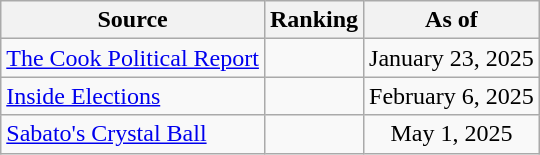<table class="wikitable" style=text-align:center>
<tr>
<th>Source</th>
<th>Ranking</th>
<th>As of</th>
</tr>
<tr>
<td align=left><a href='#'>The Cook Political Report</a></td>
<td></td>
<td>January 23, 2025</td>
</tr>
<tr>
<td align=left><a href='#'>Inside Elections</a></td>
<td></td>
<td>February 6, 2025</td>
</tr>
<tr>
<td align=left><a href='#'>Sabato's Crystal Ball</a></td>
<td></td>
<td>May 1, 2025</td>
</tr>
</table>
